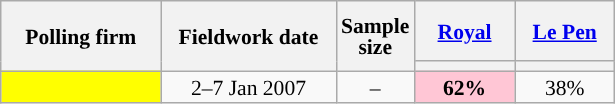<table class="wikitable sortable" style="text-align:center;font-size:90%;line-height:14px;">
<tr style="height:40px;">
<th style="width:100px;" rowspan="2">Polling firm</th>
<th style="width:110px;" rowspan="2">Fieldwork date</th>
<th style="width:35px;" rowspan="2">Sample<br>size</th>
<th class="unsortable" style="width:60px;"><a href='#'>Royal</a><br></th>
<th class="unsortable" style="width:60px;"><a href='#'>Le Pen</a><br></th>
</tr>
<tr>
<th style="background:"></th>
<th style="background:"></th>
</tr>
<tr>
<td style="background:yellow;"></td>
<td data-sort-value="2007-01-07">2–7 Jan 2007</td>
<td>–</td>
<td style="background:#FFC6D5;"><strong>62%</strong></td>
<td>38%</td>
</tr>
</table>
